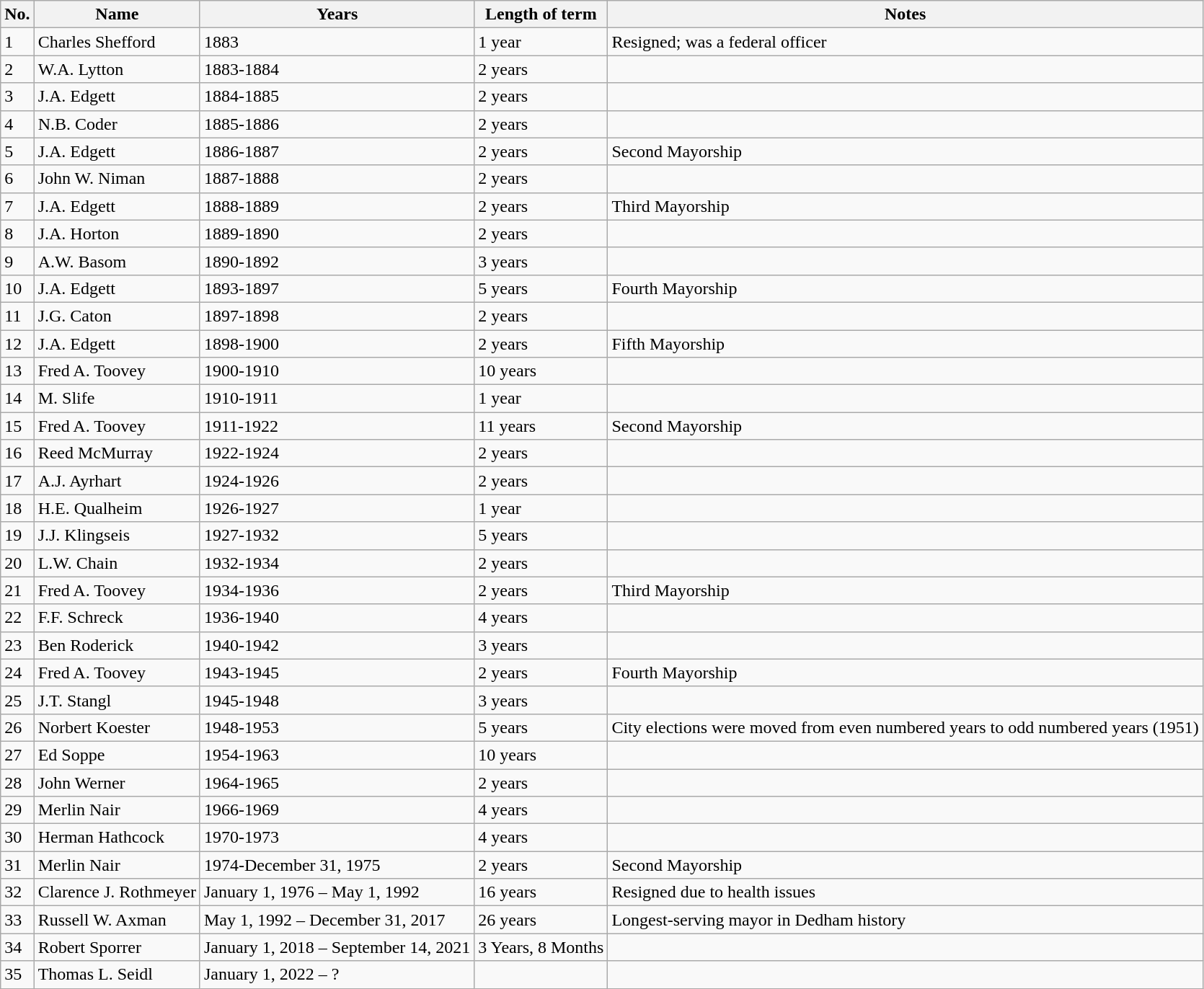<table class="wikitable">
<tr>
<th>No.</th>
<th>Name</th>
<th>Years</th>
<th>Length of term</th>
<th>Notes</th>
</tr>
<tr>
<td>1</td>
<td>Charles Shefford</td>
<td>1883</td>
<td>1 year</td>
<td>Resigned; was a federal officer</td>
</tr>
<tr>
<td>2</td>
<td>W.A. Lytton</td>
<td>1883-1884</td>
<td>2 years</td>
<td></td>
</tr>
<tr>
<td>3</td>
<td>J.A. Edgett</td>
<td>1884-1885</td>
<td>2 years</td>
<td></td>
</tr>
<tr>
<td>4</td>
<td>N.B. Coder</td>
<td>1885-1886</td>
<td>2 years</td>
<td></td>
</tr>
<tr>
<td>5</td>
<td>J.A. Edgett</td>
<td>1886-1887</td>
<td>2 years</td>
<td>Second Mayorship</td>
</tr>
<tr>
<td>6</td>
<td>John W. Niman</td>
<td>1887-1888</td>
<td>2 years</td>
<td></td>
</tr>
<tr>
<td>7</td>
<td>J.A. Edgett</td>
<td>1888-1889</td>
<td>2 years</td>
<td>Third Mayorship</td>
</tr>
<tr>
<td>8</td>
<td>J.A. Horton</td>
<td>1889-1890</td>
<td>2 years</td>
<td></td>
</tr>
<tr>
<td>9</td>
<td>A.W. Basom</td>
<td>1890-1892</td>
<td>3 years</td>
<td></td>
</tr>
<tr>
<td>10</td>
<td>J.A. Edgett</td>
<td>1893-1897</td>
<td>5 years</td>
<td>Fourth Mayorship</td>
</tr>
<tr>
<td>11</td>
<td>J.G. Caton</td>
<td>1897-1898</td>
<td>2 years</td>
<td></td>
</tr>
<tr>
<td>12</td>
<td>J.A. Edgett</td>
<td>1898-1900</td>
<td>2 years</td>
<td>Fifth Mayorship</td>
</tr>
<tr>
<td>13</td>
<td>Fred A. Toovey</td>
<td>1900-1910</td>
<td>10 years</td>
<td></td>
</tr>
<tr>
<td>14</td>
<td>M. Slife</td>
<td>1910-1911</td>
<td>1 year</td>
<td></td>
</tr>
<tr>
<td>15</td>
<td>Fred A. Toovey</td>
<td>1911-1922</td>
<td>11 years</td>
<td>Second Mayorship</td>
</tr>
<tr>
<td>16</td>
<td>Reed McMurray</td>
<td>1922-1924</td>
<td>2 years</td>
<td></td>
</tr>
<tr>
<td>17</td>
<td>A.J. Ayrhart</td>
<td>1924-1926</td>
<td>2 years</td>
<td></td>
</tr>
<tr>
<td>18</td>
<td>H.E. Qualheim</td>
<td>1926-1927</td>
<td>1 year</td>
<td></td>
</tr>
<tr>
<td>19</td>
<td>J.J. Klingseis</td>
<td>1927-1932</td>
<td>5 years</td>
<td></td>
</tr>
<tr>
<td>20</td>
<td>L.W. Chain</td>
<td>1932-1934</td>
<td>2 years</td>
<td></td>
</tr>
<tr>
<td>21</td>
<td>Fred A. Toovey</td>
<td>1934-1936</td>
<td>2 years</td>
<td>Third Mayorship</td>
</tr>
<tr>
<td>22</td>
<td>F.F. Schreck</td>
<td>1936-1940</td>
<td>4 years</td>
<td></td>
</tr>
<tr>
<td>23</td>
<td>Ben Roderick</td>
<td>1940-1942</td>
<td>3 years</td>
<td></td>
</tr>
<tr>
<td>24</td>
<td>Fred A. Toovey</td>
<td>1943-1945</td>
<td>2 years</td>
<td>Fourth Mayorship</td>
</tr>
<tr>
<td>25</td>
<td>J.T. Stangl</td>
<td>1945-1948</td>
<td>3 years</td>
<td></td>
</tr>
<tr>
<td>26</td>
<td>Norbert Koester</td>
<td>1948-1953</td>
<td>5 years</td>
<td>City elections were moved from even numbered years to odd numbered years (1951)</td>
</tr>
<tr>
<td>27</td>
<td>Ed Soppe</td>
<td>1954-1963</td>
<td>10 years</td>
<td></td>
</tr>
<tr>
<td>28</td>
<td>John Werner</td>
<td>1964-1965</td>
<td>2 years</td>
<td></td>
</tr>
<tr>
<td>29</td>
<td>Merlin Nair</td>
<td>1966-1969</td>
<td>4 years</td>
<td></td>
</tr>
<tr>
<td>30</td>
<td>Herman Hathcock</td>
<td>1970-1973</td>
<td>4 years</td>
<td></td>
</tr>
<tr>
<td>31</td>
<td>Merlin Nair</td>
<td>1974-December 31, 1975</td>
<td>2 years</td>
<td>Second Mayorship</td>
</tr>
<tr>
<td>32</td>
<td>Clarence J. Rothmeyer</td>
<td>January 1, 1976 – May 1, 1992</td>
<td>16 years</td>
<td>Resigned due to health issues</td>
</tr>
<tr>
<td>33</td>
<td>Russell W. Axman</td>
<td>May 1, 1992 – December 31, 2017</td>
<td>26 years</td>
<td>Longest-serving mayor in Dedham history</td>
</tr>
<tr>
<td>34</td>
<td>Robert Sporrer</td>
<td>January 1, 2018 – September 14, 2021</td>
<td>3 Years, 8 Months</td>
<td></td>
</tr>
<tr>
<td>35</td>
<td>Thomas L. Seidl</td>
<td>January 1, 2022 – ?</td>
<td></td>
</tr>
</table>
